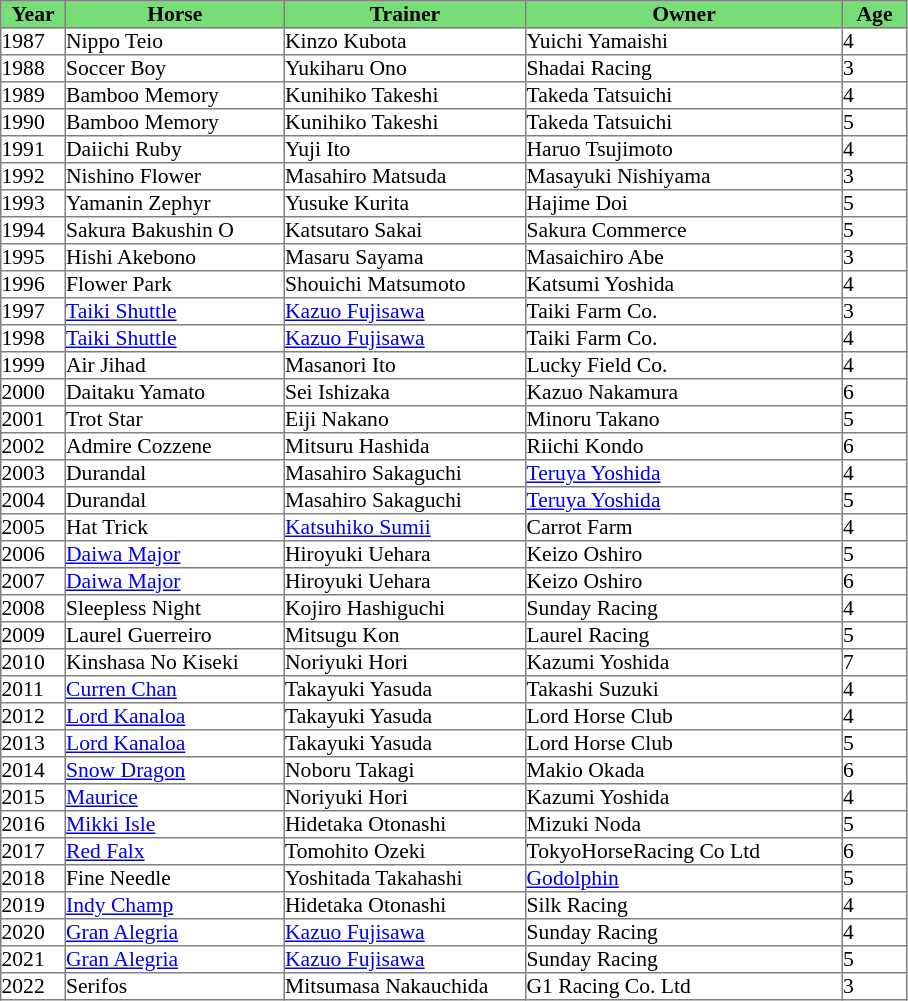<table class = "sortable" | border="1" cellpadding="0" style="border-collapse: collapse; font-size:90%">
<tr bgcolor="#77dd77" align="center">
<th width="42px"><strong>Year</strong><br></th>
<th width="145px"><strong>Horse</strong><br></th>
<th width="160px"><strong>Trainer</strong><br></th>
<th width="210px"><strong>Owner</strong><br></th>
<th width="42px"><strong>Age</strong></th>
</tr>
<tr>
<td>1987</td>
<td>Nippo Teio</td>
<td>Kinzo Kubota</td>
<td>Yuichi Yamaishi</td>
<td>4</td>
</tr>
<tr>
<td>1988</td>
<td>Soccer Boy</td>
<td>Yukiharu Ono</td>
<td>Shadai Racing</td>
<td>3</td>
</tr>
<tr>
<td>1989</td>
<td>Bamboo Memory</td>
<td>Kunihiko Takeshi</td>
<td>Takeda Tatsuichi</td>
<td>4</td>
</tr>
<tr>
<td>1990</td>
<td>Bamboo Memory</td>
<td>Kunihiko Takeshi</td>
<td>Takeda Tatsuichi</td>
<td>5</td>
</tr>
<tr>
<td>1991</td>
<td>Daiichi Ruby</td>
<td>Yuji Ito</td>
<td>Haruo Tsujimoto</td>
<td>4</td>
</tr>
<tr>
<td>1992</td>
<td>Nishino Flower</td>
<td>Masahiro Matsuda</td>
<td>Masayuki Nishiyama</td>
<td>3</td>
</tr>
<tr>
<td>1993</td>
<td>Yamanin Zephyr</td>
<td>Yusuke Kurita</td>
<td>Hajime Doi</td>
<td>5</td>
</tr>
<tr>
<td>1994</td>
<td>Sakura Bakushin O</td>
<td>Katsutaro Sakai</td>
<td>Sakura Commerce</td>
<td>5</td>
</tr>
<tr>
<td>1995</td>
<td>Hishi Akebono</td>
<td>Masaru Sayama</td>
<td>Masaichiro Abe</td>
<td>3</td>
</tr>
<tr>
<td>1996</td>
<td>Flower Park</td>
<td>Shouichi Matsumoto</td>
<td>Katsumi Yoshida</td>
<td>4</td>
</tr>
<tr>
<td>1997</td>
<td><a href='#'>Taiki Shuttle</a></td>
<td><a href='#'>Kazuo Fujisawa</a></td>
<td>Taiki Farm Co.</td>
<td>3</td>
</tr>
<tr>
<td>1998</td>
<td><a href='#'>Taiki Shuttle</a></td>
<td><a href='#'>Kazuo Fujisawa</a></td>
<td>Taiki Farm Co.</td>
<td>4</td>
</tr>
<tr>
<td>1999</td>
<td>Air Jihad</td>
<td>Masanori Ito</td>
<td>Lucky Field Co.</td>
<td>4</td>
</tr>
<tr>
<td>2000</td>
<td>Daitaku Yamato</td>
<td>Sei Ishizaka</td>
<td>Kazuo Nakamura</td>
<td>6</td>
</tr>
<tr>
<td>2001</td>
<td>Trot Star</td>
<td>Eiji Nakano</td>
<td>Minoru Takano</td>
<td>5</td>
</tr>
<tr>
<td>2002</td>
<td>Admire Cozzene</td>
<td>Mitsuru Hashida</td>
<td>Riichi Kondo</td>
<td>6</td>
</tr>
<tr>
<td>2003</td>
<td>Durandal</td>
<td>Masahiro Sakaguchi</td>
<td><a href='#'>Teruya Yoshida</a></td>
<td>4</td>
</tr>
<tr>
<td>2004</td>
<td>Durandal</td>
<td>Masahiro Sakaguchi</td>
<td><a href='#'>Teruya Yoshida</a></td>
<td>5</td>
</tr>
<tr>
<td>2005</td>
<td>Hat Trick</td>
<td><a href='#'>Katsuhiko Sumii</a></td>
<td>Carrot Farm</td>
<td>4</td>
</tr>
<tr>
<td>2006</td>
<td><a href='#'>Daiwa Major</a></td>
<td>Hiroyuki Uehara</td>
<td>Keizo Oshiro</td>
<td>5</td>
</tr>
<tr>
<td>2007</td>
<td><a href='#'>Daiwa Major</a></td>
<td>Hiroyuki Uehara</td>
<td>Keizo Oshiro</td>
<td>6</td>
</tr>
<tr>
<td>2008</td>
<td>Sleepless Night</td>
<td>Kojiro Hashiguchi</td>
<td>Sunday Racing</td>
<td>4</td>
</tr>
<tr>
<td>2009</td>
<td>Laurel Guerreiro</td>
<td>Mitsugu Kon</td>
<td>Laurel Racing</td>
<td>5</td>
</tr>
<tr>
<td>2010</td>
<td>Kinshasa No Kiseki</td>
<td>Noriyuki Hori</td>
<td>Kazumi Yoshida</td>
<td>7</td>
</tr>
<tr>
<td>2011</td>
<td><a href='#'>Curren Chan</a></td>
<td>Takayuki Yasuda</td>
<td>Takashi Suzuki</td>
<td>4</td>
</tr>
<tr>
<td>2012</td>
<td><a href='#'>Lord Kanaloa</a></td>
<td>Takayuki Yasuda</td>
<td>Lord Horse Club</td>
<td>4</td>
</tr>
<tr>
<td>2013</td>
<td><a href='#'>Lord Kanaloa</a></td>
<td>Takayuki Yasuda</td>
<td>Lord Horse Club</td>
<td>5</td>
</tr>
<tr>
<td>2014</td>
<td><a href='#'>Snow Dragon</a></td>
<td>Noboru Takagi</td>
<td>Makio Okada</td>
<td>6</td>
</tr>
<tr>
<td>2015</td>
<td><a href='#'>Maurice</a></td>
<td>Noriyuki Hori</td>
<td>Kazumi Yoshida</td>
<td>4</td>
</tr>
<tr>
<td>2016</td>
<td><a href='#'>Mikki Isle</a></td>
<td>Hidetaka Otonashi</td>
<td>Mizuki Noda</td>
<td>5</td>
</tr>
<tr>
<td>2017</td>
<td><a href='#'>Red Falx</a></td>
<td>Tomohito Ozeki</td>
<td>TokyoHorseRacing Co Ltd</td>
<td>6</td>
</tr>
<tr>
<td>2018</td>
<td>Fine Needle</td>
<td>Yoshitada Takahashi</td>
<td><a href='#'>Godolphin</a></td>
<td>5</td>
</tr>
<tr>
<td>2019</td>
<td><a href='#'>Indy Champ</a></td>
<td>Hidetaka Otonashi</td>
<td>Silk Racing</td>
<td>4</td>
</tr>
<tr>
<td>2020</td>
<td><a href='#'>Gran Alegria</a></td>
<td><a href='#'>Kazuo Fujisawa</a></td>
<td>Sunday Racing</td>
<td>4</td>
</tr>
<tr>
<td>2021</td>
<td><a href='#'>Gran Alegria</a></td>
<td><a href='#'>Kazuo Fujisawa</a></td>
<td>Sunday Racing</td>
<td>5</td>
</tr>
<tr>
<td>2022</td>
<td>Serifos</td>
<td>Mitsumasa Nakauchida</td>
<td>G1 Racing Co. Ltd</td>
<td>3</td>
</tr>
</table>
